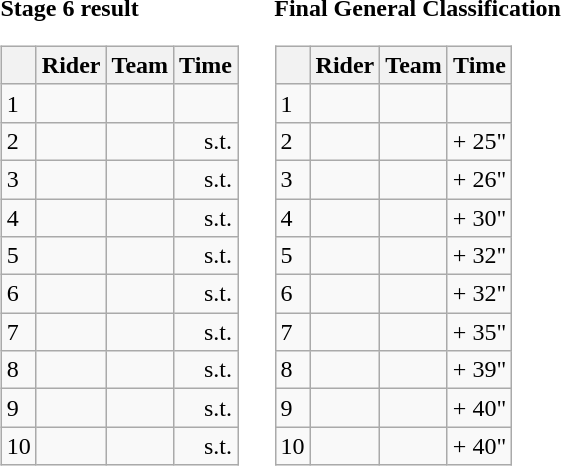<table>
<tr>
<td><strong>Stage 6 result</strong><br><table class="wikitable">
<tr>
<th></th>
<th>Rider</th>
<th>Team</th>
<th>Time</th>
</tr>
<tr>
<td>1</td>
<td> </td>
<td></td>
<td align="right"></td>
</tr>
<tr>
<td>2</td>
<td></td>
<td></td>
<td align="right">s.t.</td>
</tr>
<tr>
<td>3</td>
<td></td>
<td></td>
<td align="right">s.t.</td>
</tr>
<tr>
<td>4</td>
<td></td>
<td></td>
<td align="right">s.t.</td>
</tr>
<tr>
<td>5</td>
<td></td>
<td></td>
<td align="right">s.t.</td>
</tr>
<tr>
<td>6</td>
<td></td>
<td></td>
<td align="right">s.t.</td>
</tr>
<tr>
<td>7</td>
<td></td>
<td></td>
<td align="right">s.t.</td>
</tr>
<tr>
<td>8</td>
<td></td>
<td></td>
<td align="right">s.t.</td>
</tr>
<tr>
<td>9</td>
<td></td>
<td></td>
<td align="right">s.t.</td>
</tr>
<tr>
<td>10</td>
<td></td>
<td></td>
<td align="right">s.t.</td>
</tr>
</table>
</td>
<td></td>
<td><strong>Final General Classification</strong><br><table class="wikitable">
<tr>
<th></th>
<th>Rider</th>
<th>Team</th>
<th>Time</th>
</tr>
<tr>
<td>1</td>
<td> </td>
<td></td>
<td align="right"></td>
</tr>
<tr>
<td>2</td>
<td></td>
<td></td>
<td align="right">+ 25"</td>
</tr>
<tr>
<td>3</td>
<td> </td>
<td></td>
<td align="right">+ 26"</td>
</tr>
<tr>
<td>4</td>
<td></td>
<td></td>
<td align="right">+ 30"</td>
</tr>
<tr>
<td>5</td>
<td></td>
<td></td>
<td align="right">+ 32"</td>
</tr>
<tr>
<td>6</td>
<td></td>
<td></td>
<td align="right">+ 32"</td>
</tr>
<tr>
<td>7</td>
<td></td>
<td></td>
<td align="right">+ 35"</td>
</tr>
<tr>
<td>8</td>
<td></td>
<td></td>
<td align="right">+ 39"</td>
</tr>
<tr>
<td>9</td>
<td></td>
<td></td>
<td align="right">+ 40"</td>
</tr>
<tr>
<td>10</td>
<td></td>
<td></td>
<td align="right">+ 40"</td>
</tr>
</table>
</td>
</tr>
</table>
